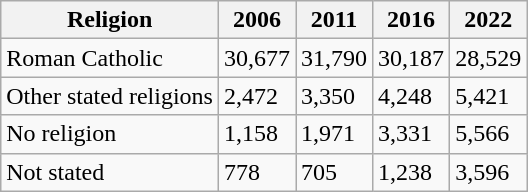<table class="wikitable sortable">
<tr>
<th>Religion</th>
<th data-sort-type="number">2006</th>
<th data-sort-type="number">2011</th>
<th data-sort-type="number">2016</th>
<th data-sort-type="number">2022</th>
</tr>
<tr>
<td>Roman Catholic</td>
<td>30,677</td>
<td>31,790</td>
<td>30,187</td>
<td>28,529</td>
</tr>
<tr>
<td>Other stated religions</td>
<td>2,472</td>
<td>3,350</td>
<td>4,248</td>
<td>5,421</td>
</tr>
<tr>
<td>No religion</td>
<td>1,158</td>
<td>1,971</td>
<td>3,331</td>
<td>5,566</td>
</tr>
<tr>
<td>Not stated</td>
<td>778</td>
<td>705</td>
<td>1,238</td>
<td>3,596</td>
</tr>
</table>
